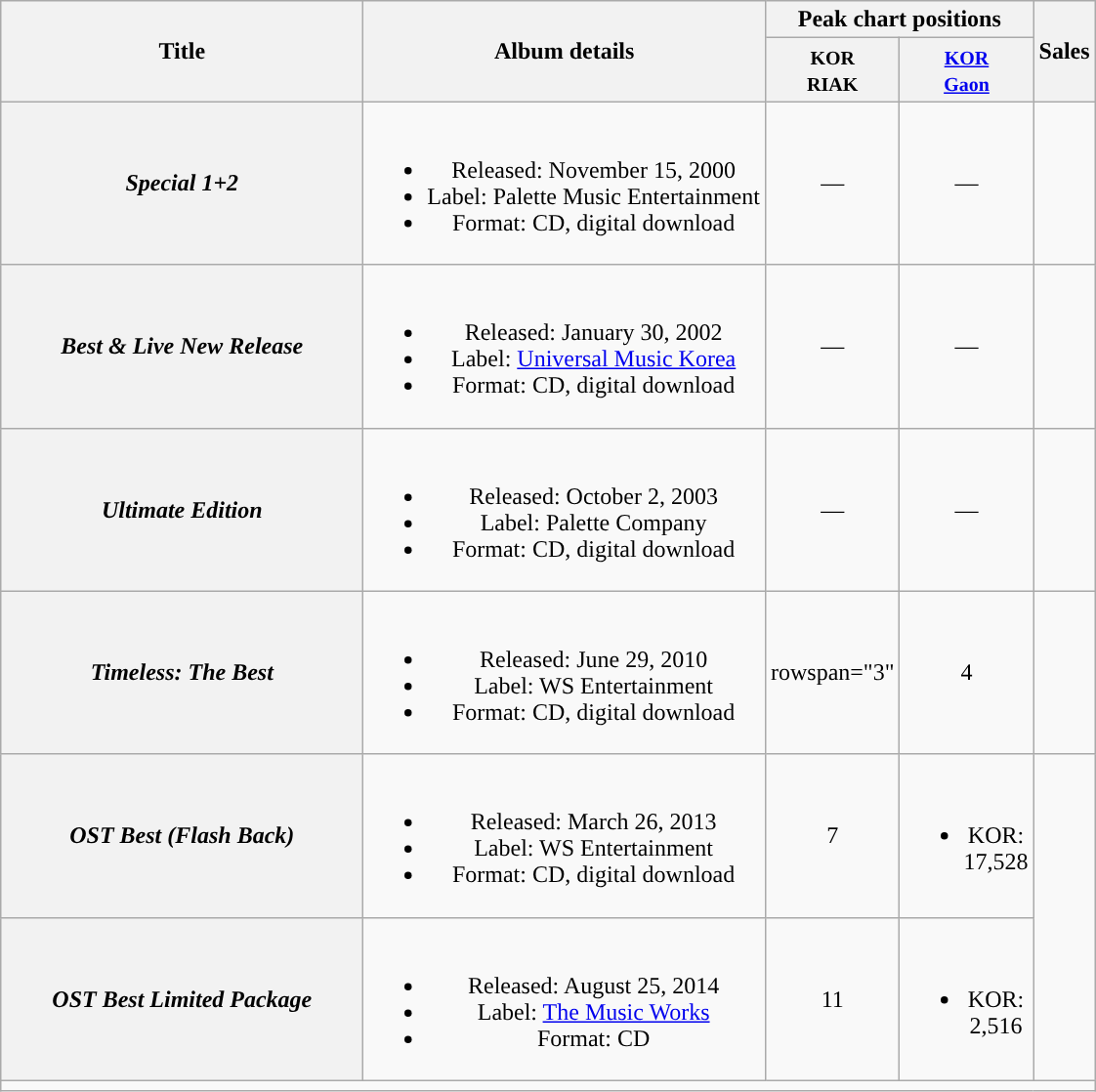<table class="wikitable plainrowheaders" style="text-align:center;">
<tr>
<th scope="col" rowspan="2" style="width:15em;">Title</th>
<th scope="col" rowspan="2">Album details</th>
<th scope="col" colspan="2">Peak chart positions</th>
<th scope="col" rowspan="2">Sales</th>
</tr>
<tr>
<th scope="col" style="width:3em"><small>KOR<br>RIAK</small><br></th>
<th scope="col" style="width:3em"><small><a href='#'>KOR<br>Gaon</a></small><br></th>
</tr>
<tr>
<th scope="row"><em>Special 1+2</em></th>
<td><br><ul><li>Released: November 15, 2000</li><li>Label: Palette Music Entertainment</li><li>Format: CD, digital download</li></ul></td>
<td>—</td>
<td>—</td>
<td></td>
</tr>
<tr>
<th scope="row"><em>Best & Live New Release</em></th>
<td><br><ul><li>Released: January 30, 2002</li><li>Label: <a href='#'>Universal Music Korea</a></li><li>Format: CD, digital download</li></ul></td>
<td>—</td>
<td>—</td>
<td></td>
</tr>
<tr>
<th scope="row"><em>Ultimate Edition</em></th>
<td><br><ul><li>Released: October 2, 2003</li><li>Label: Palette Company</li><li>Format: CD, digital download</li></ul></td>
<td>—</td>
<td>—</td>
<td></td>
</tr>
<tr>
<th scope="row"><em>Timeless: The Best</em></th>
<td><br><ul><li>Released: June 29, 2010</li><li>Label: WS Entertainment</li><li>Format: CD, digital download</li></ul></td>
<td>rowspan="3" </td>
<td>4</td>
<td></td>
</tr>
<tr>
<th scope="row"><em>OST Best (Flash Back)</em></th>
<td><br><ul><li>Released: March 26, 2013</li><li>Label: WS Entertainment</li><li>Format: CD, digital download</li></ul></td>
<td>7</td>
<td><br><ul><li>KOR: 17,528</li></ul></td>
</tr>
<tr>
<th scope="row"><em>OST Best Limited Package</em></th>
<td><br><ul><li>Released: August 25, 2014</li><li>Label: <a href='#'>The Music Works</a></li><li>Format: CD</li></ul></td>
<td>11</td>
<td><br><ul><li>KOR: 2,516</li></ul></td>
</tr>
<tr>
<td colspan="5"></td>
</tr>
</table>
